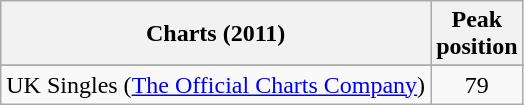<table class="wikitable">
<tr>
<th>Charts (2011)</th>
<th>Peak<br>position</th>
</tr>
<tr>
</tr>
<tr>
</tr>
<tr>
<td>UK Singles (<a href='#'>The Official Charts Company</a>)</td>
<td style="text-align:center;">79</td>
</tr>
</table>
